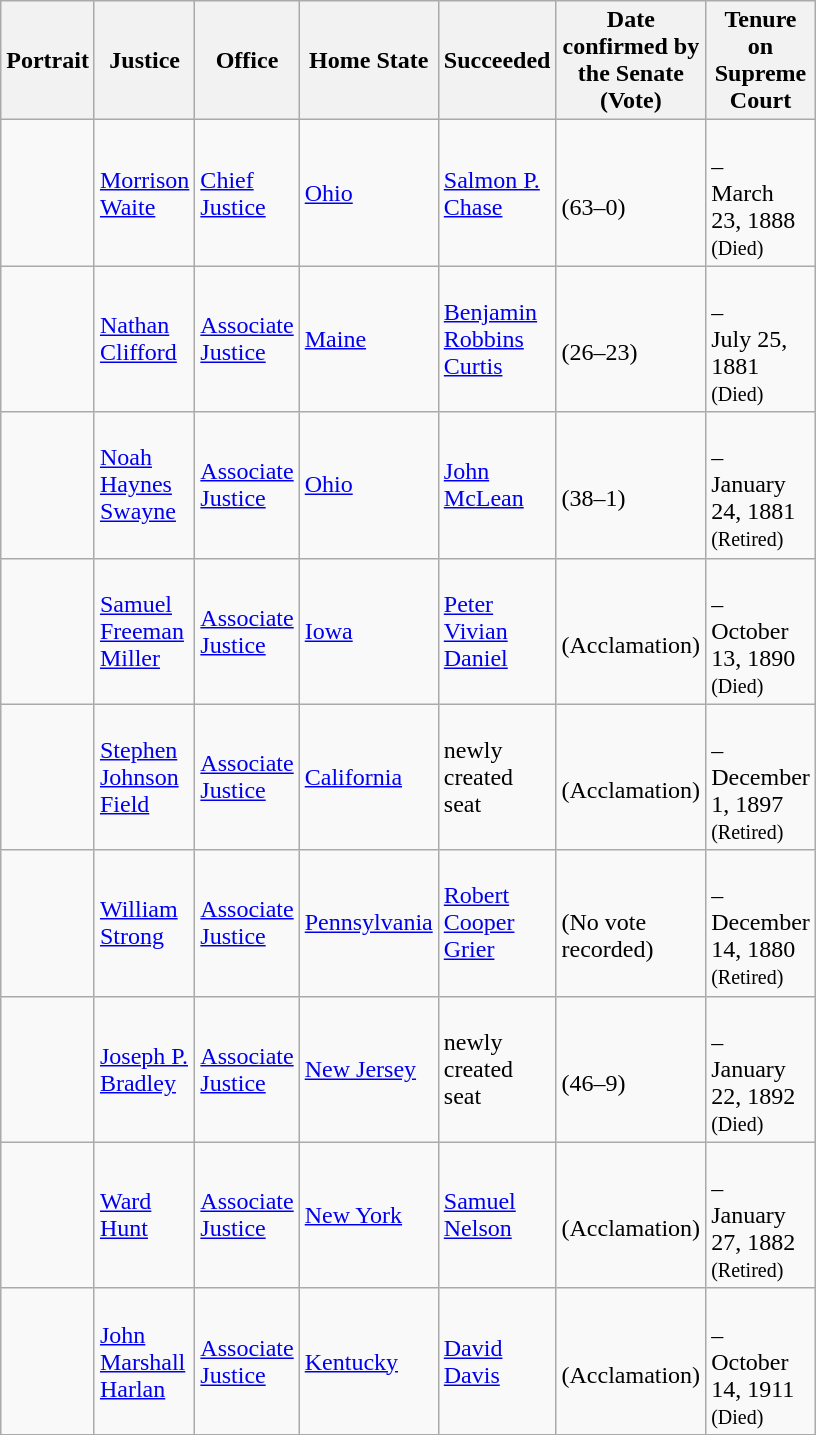<table class="wikitable sortable">
<tr>
<th scope="col" style="width: 10px;">Portrait</th>
<th scope="col" style="width: 10px;">Justice</th>
<th scope="col" style="width: 10px;">Office</th>
<th scope="col" style="width: 10px;">Home State</th>
<th scope="col" style="width: 10px;">Succeeded</th>
<th scope="col" style="width: 10px;">Date confirmed by the Senate<br>(Vote)</th>
<th scope="col" style="width: 10px;">Tenure on Supreme Court</th>
</tr>
<tr>
<td></td>
<td><a href='#'>Morrison Waite</a></td>
<td><a href='#'>Chief Justice</a></td>
<td><a href='#'>Ohio</a></td>
<td><a href='#'>Salmon P. Chase</a></td>
<td><br>(63–0)</td>
<td><br>–<br>March 23, 1888<br><small>(Died)</small></td>
</tr>
<tr>
<td></td>
<td><a href='#'>Nathan Clifford</a></td>
<td><a href='#'>Associate Justice</a></td>
<td><a href='#'>Maine</a></td>
<td><a href='#'>Benjamin Robbins Curtis</a></td>
<td><br>(26–23)</td>
<td><br>–<br>July 25, 1881<br><small>(Died)</small></td>
</tr>
<tr>
<td></td>
<td><a href='#'>Noah Haynes Swayne</a></td>
<td><a href='#'>Associate Justice</a></td>
<td><a href='#'>Ohio</a></td>
<td><a href='#'>John McLean</a></td>
<td><br>(38–1)</td>
<td><br>–<br>January 24, 1881<br><small>(Retired)</small></td>
</tr>
<tr>
<td></td>
<td><a href='#'>Samuel Freeman Miller</a></td>
<td><a href='#'>Associate Justice</a></td>
<td><a href='#'>Iowa</a></td>
<td><a href='#'>Peter Vivian Daniel</a></td>
<td><br>(Acclamation)</td>
<td><br>–<br>October 13, 1890<br><small>(Died)</small></td>
</tr>
<tr>
<td></td>
<td><a href='#'>Stephen Johnson Field</a></td>
<td><a href='#'>Associate Justice</a></td>
<td><a href='#'>California</a></td>
<td>newly created seat</td>
<td><br>(Acclamation)</td>
<td><br>–<br>December 1, 1897<br><small>(Retired)</small></td>
</tr>
<tr>
<td></td>
<td><a href='#'>William Strong</a></td>
<td><a href='#'>Associate Justice</a></td>
<td><a href='#'>Pennsylvania</a></td>
<td><a href='#'>Robert Cooper Grier</a></td>
<td><br>(No vote recorded)</td>
<td><br>–<br>December 14, 1880<br><small>(Retired)</small></td>
</tr>
<tr>
<td></td>
<td><a href='#'>Joseph P. Bradley</a></td>
<td><a href='#'>Associate Justice</a></td>
<td><a href='#'>New Jersey</a></td>
<td>newly created seat</td>
<td><br>(46–9)</td>
<td><br>–<br>January 22, 1892<br><small>(Died)</small></td>
</tr>
<tr>
<td></td>
<td><a href='#'>Ward Hunt</a></td>
<td><a href='#'>Associate Justice</a></td>
<td><a href='#'>New York</a></td>
<td><a href='#'>Samuel Nelson</a></td>
<td><br>(Acclamation)</td>
<td><br>–<br>January 27, 1882<br><small>(Retired)</small></td>
</tr>
<tr>
<td></td>
<td><a href='#'>John Marshall Harlan</a></td>
<td><a href='#'>Associate Justice</a></td>
<td><a href='#'>Kentucky</a></td>
<td><a href='#'>David Davis</a></td>
<td><br>(Acclamation)</td>
<td><br>–<br>October 14, 1911<br><small>(Died)</small></td>
</tr>
<tr>
</tr>
</table>
